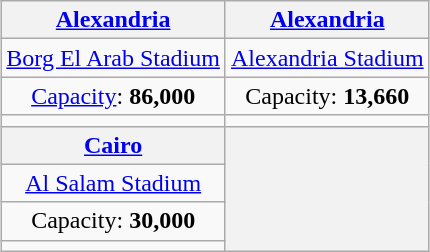<table class="wikitable" style="text-align:center;margin:1em auto;">
<tr>
<th><a href='#'>Alexandria</a></th>
<th><a href='#'>Alexandria</a></th>
</tr>
<tr>
<td><a href='#'>Borg El Arab Stadium</a></td>
<td><a href='#'>Alexandria Stadium</a></td>
</tr>
<tr>
<td><a href='#'>Capacity</a>: <strong>86,000</strong></td>
<td>Capacity: <strong>13,660</strong></td>
</tr>
<tr>
<td></td>
<td></td>
</tr>
<tr>
<th><a href='#'>Cairo</a></th>
<th rowspan=4 colspan=2></th>
</tr>
<tr>
<td><a href='#'>Al Salam Stadium</a></td>
</tr>
<tr>
<td>Capacity: <strong>30,000</strong></td>
</tr>
<tr>
<td></td>
</tr>
</table>
